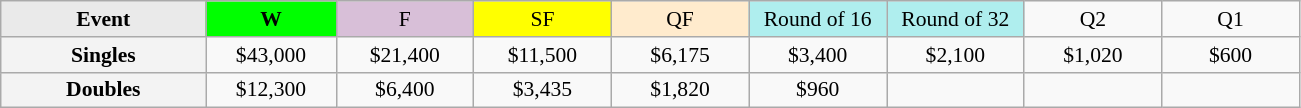<table class=wikitable style=font-size:90%;text-align:center>
<tr>
<td style="width:130px; background:#eaeaea;"><strong>Event</strong></td>
<td width=80 bgcolor=lime><strong>W</strong></td>
<td width=85 bgcolor=thistle>F</td>
<td width=85 bgcolor=ffff00>SF</td>
<td width=85 bgcolor=ffebcd>QF</td>
<td width=85 bgcolor=afeeee>Round of 16</td>
<td width=85 bgcolor=afeeee>Round of 32</td>
<td width=85>Q2</td>
<td width=85>Q1</td>
</tr>
<tr>
<th style=background:#f3f3f3>Singles</th>
<td>$43,000</td>
<td>$21,400</td>
<td>$11,500</td>
<td>$6,175</td>
<td>$3,400</td>
<td>$2,100</td>
<td>$1,020</td>
<td>$600</td>
</tr>
<tr>
<th style=background:#f3f3f3>Doubles</th>
<td>$12,300</td>
<td>$6,400</td>
<td>$3,435</td>
<td>$1,820</td>
<td>$960</td>
<td></td>
<td></td>
<td></td>
</tr>
</table>
